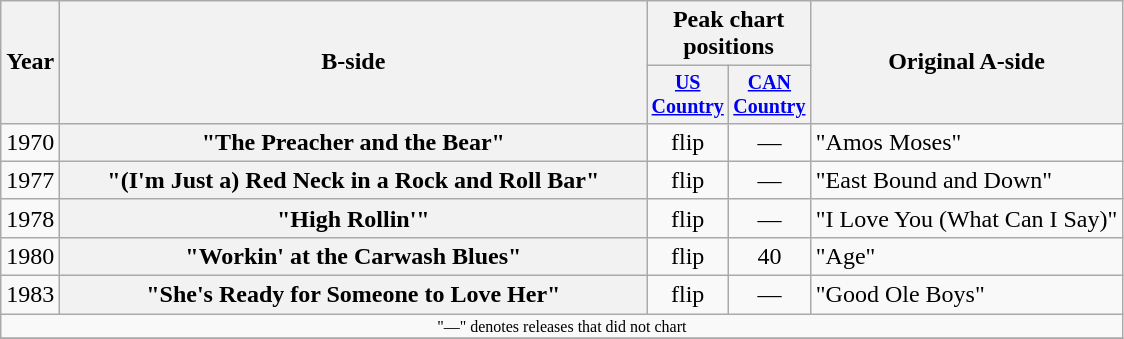<table class="wikitable plainrowheaders" style="text-align:center;">
<tr>
<th rowspan="2">Year</th>
<th rowspan="2" style="width:24em;">B-side</th>
<th colspan="2">Peak chart<br>positions</th>
<th rowspan="2">Original A-side</th>
</tr>
<tr style="font-size:smaller;">
<th width="45"><a href='#'>US Country</a><br></th>
<th width="45"><a href='#'>CAN Country</a><br></th>
</tr>
<tr>
<td>1970</td>
<th scope="row">"The Preacher and the Bear"</th>
<td>flip</td>
<td>—</td>
<td align="left">"Amos Moses"</td>
</tr>
<tr>
<td>1977</td>
<th scope="row">"(I'm Just a) Red Neck in a Rock and Roll Bar"</th>
<td>flip</td>
<td>—</td>
<td align="left">"East Bound and Down"</td>
</tr>
<tr>
<td>1978</td>
<th scope="row">"High Rollin'"</th>
<td>flip</td>
<td>—</td>
<td align="left">"I Love You (What Can I Say)"</td>
</tr>
<tr>
<td>1980</td>
<th scope="row">"Workin' at the Carwash Blues"</th>
<td>flip</td>
<td>40</td>
<td align="left">"Age"</td>
</tr>
<tr>
<td>1983</td>
<th scope="row">"She's Ready for Someone to Love Her"</th>
<td>flip</td>
<td>—</td>
<td align="left">"Good Ole Boys"</td>
</tr>
<tr>
<td align="center" colspan="5" style="font-size:8pt">"—" denotes releases that did not chart</td>
</tr>
<tr>
</tr>
</table>
